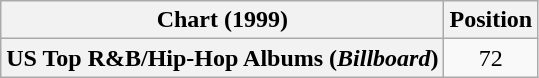<table class="wikitable plainrowheaders" style="text-align:center">
<tr>
<th scope="col">Chart (1999)</th>
<th scope="col">Position</th>
</tr>
<tr>
<th scope="row">US Top R&B/Hip-Hop Albums (<em>Billboard</em>)</th>
<td>72</td>
</tr>
</table>
